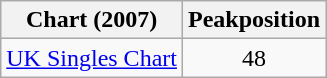<table class="wikitable">
<tr>
<th>Chart (2007)</th>
<th>Peakposition</th>
</tr>
<tr>
<td><a href='#'>UK Singles Chart</a></td>
<td align="center">48</td>
</tr>
</table>
